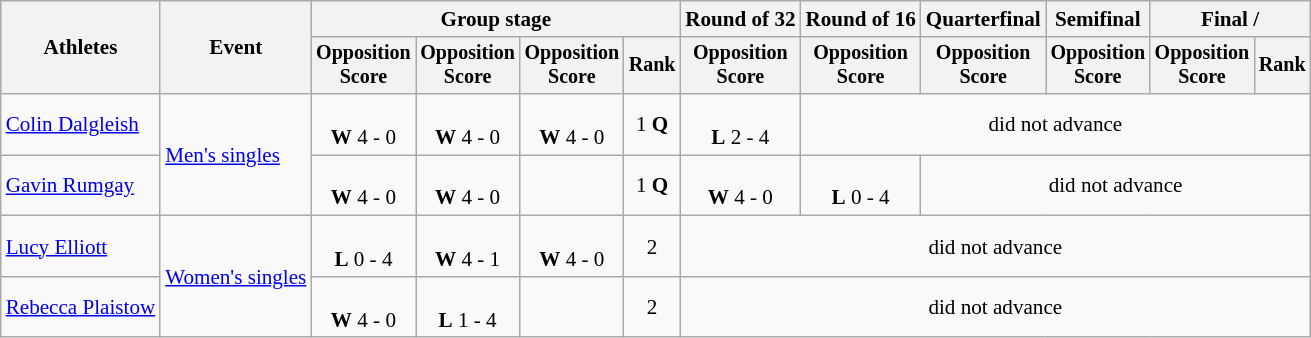<table class=wikitable style=font-size:88%;text-align:center>
<tr>
<th rowspan=2>Athletes</th>
<th rowspan=2>Event</th>
<th colspan=4>Group stage</th>
<th>Round of 32</th>
<th>Round of 16</th>
<th>Quarterfinal</th>
<th>Semifinal</th>
<th colspan=2>Final / </th>
</tr>
<tr style=font-size:95%>
<th>Opposition<br>Score</th>
<th>Opposition<br>Score</th>
<th>Opposition<br>Score</th>
<th>Rank</th>
<th>Opposition<br>Score</th>
<th>Opposition<br>Score</th>
<th>Opposition<br>Score</th>
<th>Opposition<br>Score</th>
<th>Opposition<br>Score</th>
<th>Rank</th>
</tr>
<tr>
<td align=left><a href='#'>Colin Dalgleish</a></td>
<td align=left rowspan=2><a href='#'>Men's singles</a></td>
<td><br><strong>W</strong> 4 - 0</td>
<td><br><strong>W</strong> 4 - 0</td>
<td><br><strong>W</strong> 4 - 0</td>
<td>1 <strong>Q</strong></td>
<td><br><strong>L</strong> 2 - 4</td>
<td colspan=5>did not advance</td>
</tr>
<tr>
<td align=left><a href='#'>Gavin Rumgay</a></td>
<td><br><strong>W</strong> 4 - 0</td>
<td><br><strong>W</strong> 4 - 0</td>
<td></td>
<td>1 <strong>Q</strong></td>
<td><br><strong>W</strong> 4 - 0</td>
<td><br><strong>L</strong> 0 - 4</td>
<td colspan=4>did not advance</td>
</tr>
<tr>
<td align=left><a href='#'>Lucy Elliott</a></td>
<td align=left rowspan=2><a href='#'>Women's singles</a></td>
<td><br><strong>L</strong> 0 - 4</td>
<td><br><strong>W</strong> 4 - 1</td>
<td><br><strong>W</strong> 4 - 0</td>
<td>2</td>
<td colspan=6>did not advance</td>
</tr>
<tr>
<td align=left><a href='#'>Rebecca Plaistow</a></td>
<td><br><strong>W</strong> 4 - 0</td>
<td><br><strong>L</strong> 1 - 4</td>
<td></td>
<td>2</td>
<td colspan=6>did not advance</td>
</tr>
</table>
